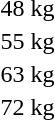<table>
<tr>
<td rowspan=2>48 kg<br></td>
<td rowspan=2></td>
<td rowspan=2></td>
<td></td>
</tr>
<tr>
<td></td>
</tr>
<tr>
<td rowspan=2>55 kg<br></td>
<td rowspan=2></td>
<td rowspan=2></td>
<td></td>
</tr>
<tr>
<td></td>
</tr>
<tr>
<td rowspan=2>63 kg<br></td>
<td rowspan=2></td>
<td rowspan=2></td>
<td></td>
</tr>
<tr>
<td></td>
</tr>
<tr>
<td rowspan=2>72 kg<br></td>
<td rowspan=2></td>
<td rowspan=2></td>
<td></td>
</tr>
<tr>
<td></td>
</tr>
</table>
